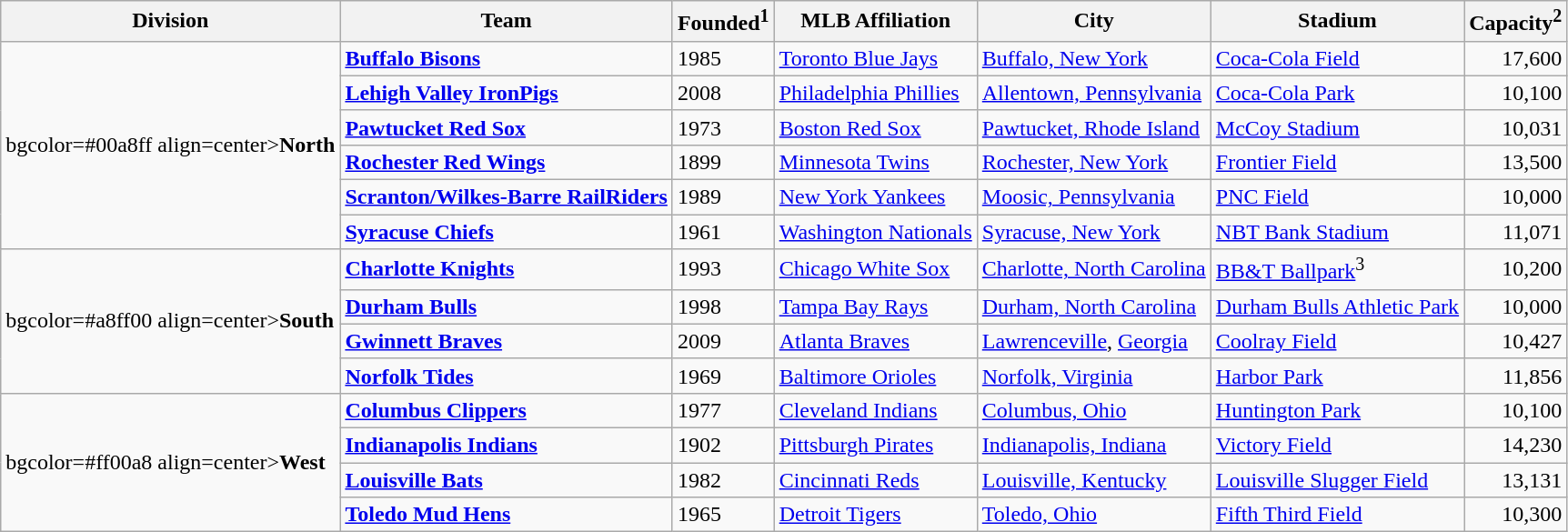<table class="wikitable sortable">
<tr>
<th>Division</th>
<th>Team</th>
<th>Founded<sup>1</sup></th>
<th>MLB Affiliation</th>
<th>City</th>
<th>Stadium</th>
<th>Capacity<sup>2</sup></th>
</tr>
<tr>
<td rowspan=6 <noinclude>bgcolor=#00a8ff</noinclude> align=center><strong>North</strong></td>
<td><strong><a href='#'>Buffalo Bisons</a></strong></td>
<td>1985</td>
<td><a href='#'>Toronto Blue Jays</a></td>
<td><a href='#'>Buffalo, New York</a></td>
<td><a href='#'>Coca-Cola Field</a></td>
<td align="right">17,600</td>
</tr>
<tr>
<td><strong><a href='#'>Lehigh Valley IronPigs</a></strong></td>
<td>2008</td>
<td><a href='#'>Philadelphia Phillies</a></td>
<td><a href='#'>Allentown, Pennsylvania</a></td>
<td><a href='#'>Coca-Cola Park</a></td>
<td align="right">10,100</td>
</tr>
<tr>
<td><strong><a href='#'>Pawtucket Red Sox</a></strong></td>
<td>1973</td>
<td><a href='#'>Boston Red Sox</a></td>
<td><a href='#'>Pawtucket, Rhode Island</a></td>
<td><a href='#'>McCoy Stadium</a></td>
<td align="right">10,031</td>
</tr>
<tr>
<td><strong><a href='#'>Rochester Red Wings</a></strong></td>
<td>1899</td>
<td><a href='#'>Minnesota Twins</a></td>
<td><a href='#'>Rochester, New York</a></td>
<td><a href='#'>Frontier Field</a></td>
<td align="right">13,500</td>
</tr>
<tr>
<td><strong><a href='#'>Scranton/Wilkes-Barre RailRiders</a></strong></td>
<td>1989</td>
<td><a href='#'>New York Yankees</a></td>
<td><a href='#'>Moosic, Pennsylvania</a></td>
<td><a href='#'>PNC Field</a></td>
<td align="right">10,000</td>
</tr>
<tr>
<td><strong><a href='#'>Syracuse Chiefs</a></strong></td>
<td>1961</td>
<td><a href='#'>Washington Nationals</a></td>
<td><a href='#'>Syracuse, New York</a></td>
<td><a href='#'>NBT Bank Stadium</a></td>
<td align="right">11,071</td>
</tr>
<tr>
<td rowspan="4" <noinclude>bgcolor=#a8ff00</noinclude> align=center><strong>South</strong></td>
<td><strong><a href='#'>Charlotte Knights</a></strong></td>
<td>1993</td>
<td><a href='#'>Chicago White Sox</a></td>
<td><a href='#'>Charlotte, North Carolina</a></td>
<td><a href='#'>BB&T Ballpark</a><sup>3</sup></td>
<td align="right">10,200</td>
</tr>
<tr>
<td><strong><a href='#'>Durham Bulls</a></strong></td>
<td>1998</td>
<td><a href='#'>Tampa Bay Rays</a></td>
<td><a href='#'>Durham, North Carolina</a></td>
<td><a href='#'>Durham Bulls Athletic Park</a></td>
<td align="right">10,000</td>
</tr>
<tr>
<td><strong><a href='#'>Gwinnett Braves</a></strong></td>
<td>2009</td>
<td><a href='#'>Atlanta Braves</a></td>
<td><a href='#'>Lawrenceville</a>, <a href='#'>Georgia</a></td>
<td><a href='#'>Coolray Field</a></td>
<td align="right">10,427</td>
</tr>
<tr>
<td><strong><a href='#'>Norfolk Tides</a></strong></td>
<td>1969</td>
<td><a href='#'>Baltimore Orioles</a></td>
<td><a href='#'>Norfolk, Virginia</a></td>
<td><a href='#'>Harbor Park</a></td>
<td align="right">11,856</td>
</tr>
<tr>
<td rowspan="4" <noinclude>bgcolor=#ff00a8</noinclude> align=center><strong>West</strong></td>
<td><strong><a href='#'>Columbus Clippers</a></strong></td>
<td>1977</td>
<td><a href='#'>Cleveland Indians</a></td>
<td><a href='#'>Columbus, Ohio</a></td>
<td><a href='#'>Huntington Park</a></td>
<td align="right">10,100</td>
</tr>
<tr>
<td><strong><a href='#'>Indianapolis Indians</a></strong></td>
<td>1902</td>
<td><a href='#'>Pittsburgh Pirates</a></td>
<td><a href='#'>Indianapolis, Indiana</a></td>
<td><a href='#'>Victory Field</a></td>
<td align="right">14,230</td>
</tr>
<tr>
<td><strong><a href='#'>Louisville Bats</a></strong></td>
<td>1982</td>
<td><a href='#'>Cincinnati Reds</a></td>
<td><a href='#'>Louisville, Kentucky</a></td>
<td><a href='#'>Louisville Slugger Field</a></td>
<td align="right">13,131</td>
</tr>
<tr>
<td><strong><a href='#'>Toledo Mud Hens</a></strong></td>
<td>1965</td>
<td><a href='#'>Detroit Tigers</a></td>
<td><a href='#'>Toledo, Ohio</a></td>
<td><a href='#'>Fifth Third Field</a></td>
<td align="right">10,300</td>
</tr>
</table>
